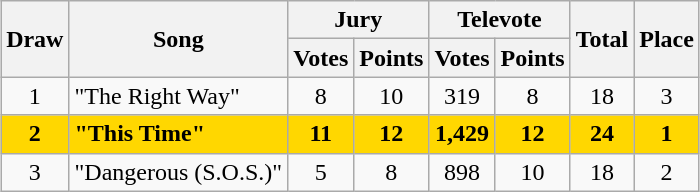<table class="sortable wikitable" style="margin: 1em auto 1em auto; text-align:center;">
<tr>
<th rowspan="2">Draw</th>
<th rowspan="2">Song</th>
<th colspan="2">Jury</th>
<th colspan="2">Televote</th>
<th rowspan="2">Total</th>
<th rowspan="2">Place</th>
</tr>
<tr>
<th>Votes</th>
<th>Points</th>
<th>Votes</th>
<th>Points</th>
</tr>
<tr>
<td>1</td>
<td align="left">"The Right Way"</td>
<td>8</td>
<td>10</td>
<td>319</td>
<td>8</td>
<td>18</td>
<td>3</td>
</tr>
<tr style="font-weight:bold; background:gold;">
<td>2</td>
<td align="left">"This Time"</td>
<td>11</td>
<td>12</td>
<td>1,429</td>
<td>12</td>
<td>24</td>
<td>1</td>
</tr>
<tr>
<td>3</td>
<td align="left">"Dangerous (S.O.S.)"</td>
<td>5</td>
<td>8</td>
<td>898</td>
<td>10</td>
<td>18</td>
<td>2</td>
</tr>
</table>
